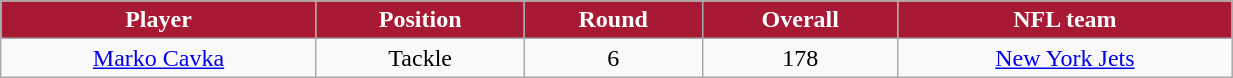<table class="wikitable" width="65%">
<tr align="center"  style="background:#A81933;color:#FFFFFF;">
<td><strong>Player</strong></td>
<td><strong>Position</strong></td>
<td><strong>Round</strong></td>
<td><strong>Overall</strong></td>
<td><strong>NFL team</strong></td>
</tr>
<tr align="center" bgcolor="">
<td><a href='#'>Marko Cavka</a></td>
<td>Tackle</td>
<td>6</td>
<td>178</td>
<td><a href='#'>New York Jets</a></td>
</tr>
</table>
